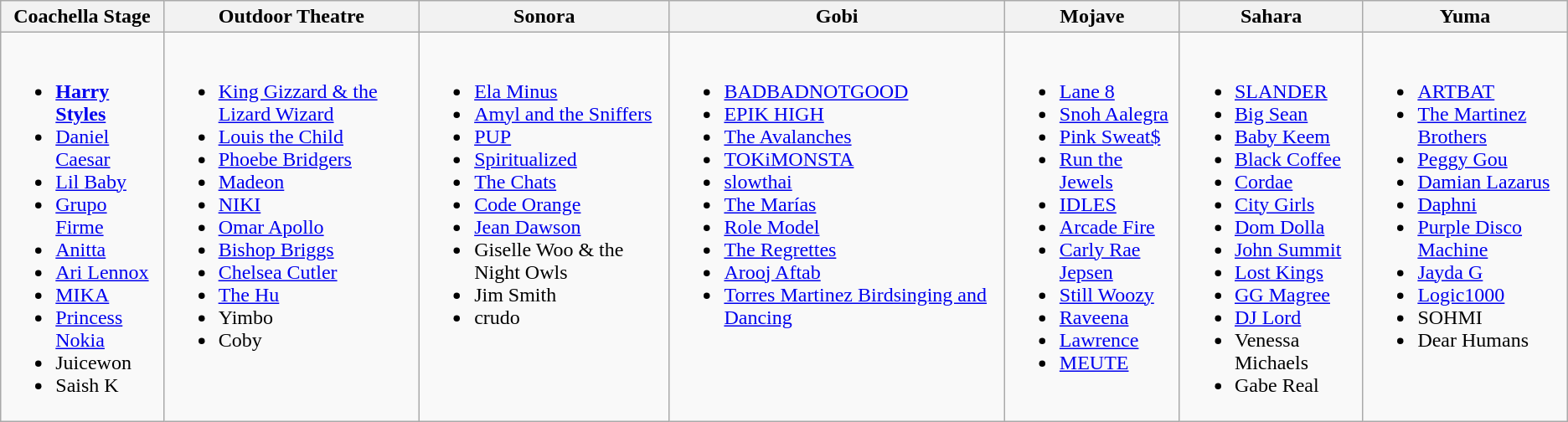<table class="wikitable">
<tr>
<th>Coachella Stage</th>
<th>Outdoor Theatre</th>
<th>Sonora</th>
<th>Gobi</th>
<th>Mojave</th>
<th>Sahara</th>
<th>Yuma</th>
</tr>
<tr valign="top">
<td><br><ul><li><strong><a href='#'>Harry Styles</a></strong></li><li><a href='#'>Daniel Caesar</a></li><li><a href='#'>Lil Baby</a></li><li><a href='#'>Grupo Firme</a></li><li><a href='#'>Anitta</a></li><li><a href='#'>Ari Lennox</a></li><li><a href='#'>MIKA</a></li><li><a href='#'>Princess Nokia</a></li><li>Juicewon </li><li>Saish K </li></ul></td>
<td><br><ul><li><a href='#'>King Gizzard & the Lizard Wizard</a></li><li><a href='#'>Louis the Child</a></li><li><a href='#'>Phoebe Bridgers</a></li><li><a href='#'>Madeon</a></li><li><a href='#'>NIKI</a></li><li><a href='#'>Omar Apollo</a></li><li><a href='#'>Bishop Briggs</a> </li><li><a href='#'>Chelsea Cutler</a> </li><li><a href='#'>The Hu</a></li><li>Yimbo </li><li>Coby  </li></ul></td>
<td><br><ul><li><a href='#'>Ela Minus</a></li><li><a href='#'>Amyl and the Sniffers</a></li><li><a href='#'>PUP</a></li><li><a href='#'>Spiritualized</a></li><li><a href='#'>The Chats</a></li><li><a href='#'>Code Orange</a></li><li><a href='#'>Jean Dawson</a></li><li>Giselle Woo & the Night Owls</li><li>Jim Smith </li><li>crudo </li></ul></td>
<td><br><ul><li><a href='#'>BADBADNOTGOOD</a></li><li><a href='#'>EPIK HIGH</a></li><li><a href='#'>The Avalanches</a></li><li><a href='#'>TOKiMONSTA</a></li><li><a href='#'>slowthai</a></li><li><a href='#'>The Marías</a></li><li><a href='#'>Role Model</a></li><li><a href='#'>The Regrettes</a></li><li><a href='#'>Arooj Aftab</a></li><li><a href='#'>Torres Martinez Birdsinging and Dancing</a></li></ul></td>
<td><br><ul><li><a href='#'>Lane 8</a></li><li><a href='#'>Snoh Aalegra</a></li><li><a href='#'>Pink Sweat$</a></li><li><a href='#'>Run the Jewels</a> </li><li><a href='#'>IDLES</a></li><li><a href='#'>Arcade Fire</a> </li><li><a href='#'>Carly Rae Jepsen</a></li><li><a href='#'>Still Woozy</a></li><li><a href='#'>Raveena</a></li><li><a href='#'>Lawrence</a></li><li><a href='#'>MEUTE</a></li></ul></td>
<td><br><ul><li><a href='#'>SLANDER</a></li><li><a href='#'>Big Sean</a></li><li><a href='#'>Baby Keem</a></li><li><a href='#'>Black Coffee</a></li><li><a href='#'>Cordae</a></li><li><a href='#'>City Girls</a></li><li><a href='#'>Dom Dolla</a></li><li><a href='#'>John Summit</a></li><li><a href='#'>Lost Kings</a></li><li><a href='#'>GG Magree</a></li><li><a href='#'>DJ Lord</a> </li><li>Venessa Michaels </li><li>Gabe Real </li></ul></td>
<td><br><ul><li><a href='#'>ARTBAT</a></li><li><a href='#'>The Martinez Brothers</a></li><li><a href='#'>Peggy Gou</a></li><li><a href='#'>Damian Lazarus</a></li><li><a href='#'>Daphni</a></li><li><a href='#'>Purple Disco Machine</a></li><li><a href='#'>Jayda G</a></li><li><a href='#'>Logic1000</a></li><li>SOHMI</li><li>Dear Humans</li></ul></td>
</tr>
</table>
